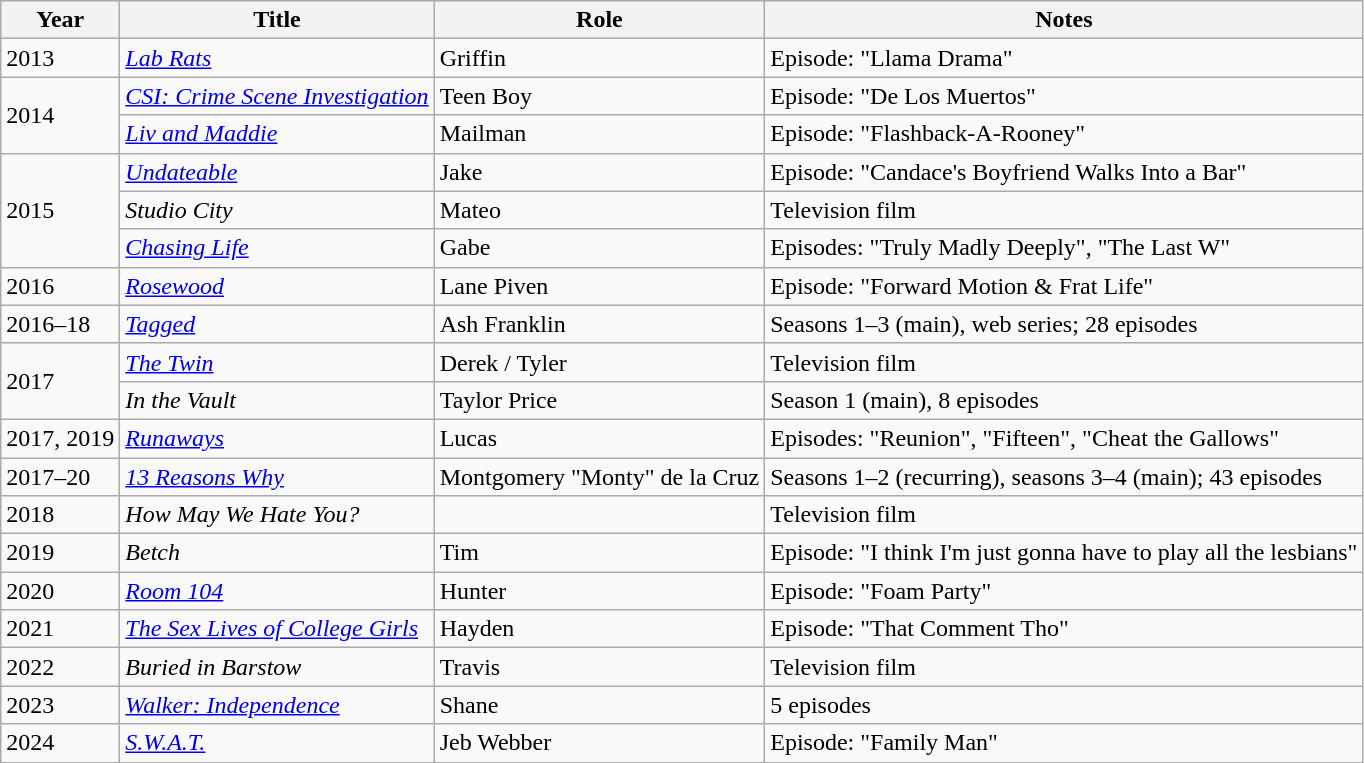<table class="wikitable sortable">
<tr>
<th>Year</th>
<th>Title</th>
<th>Role</th>
<th class="unsortable">Notes</th>
</tr>
<tr>
<td>2013</td>
<td><a href='#'><em>Lab Rats</em></a></td>
<td>Griffin</td>
<td>Episode: "Llama Drama"</td>
</tr>
<tr>
<td rowspan="2">2014</td>
<td><em><a href='#'>CSI: Crime Scene Investigation</a></em></td>
<td>Teen Boy</td>
<td>Episode: "De Los Muertos"</td>
</tr>
<tr>
<td><em><a href='#'>Liv and Maddie</a></em></td>
<td>Mailman</td>
<td>Episode: "Flashback-A-Rooney"</td>
</tr>
<tr>
<td rowspan="3">2015</td>
<td><em><a href='#'>Undateable</a></em></td>
<td>Jake</td>
<td>Episode: "Candace's Boyfriend Walks Into a Bar"</td>
</tr>
<tr>
<td><em>Studio City</em></td>
<td>Mateo</td>
<td>Television film</td>
</tr>
<tr>
<td><em><a href='#'>Chasing Life</a></em></td>
<td>Gabe</td>
<td>Episodes: "Truly Madly Deeply", "The Last W"</td>
</tr>
<tr>
<td>2016</td>
<td><a href='#'><em>Rosewood</em></a></td>
<td>Lane Piven</td>
<td>Episode: "Forward Motion & Frat Life"</td>
</tr>
<tr>
<td>2016–18</td>
<td><a href='#'><em>Tagged</em></a></td>
<td>Ash Franklin</td>
<td>Seasons 1–3 (main), web series; 28 episodes</td>
</tr>
<tr>
<td rowspan="2">2017</td>
<td><a href='#'><em>The Twin</em></a></td>
<td>Derek / Tyler</td>
<td>Television film</td>
</tr>
<tr>
<td><em>In the Vault</em></td>
<td>Taylor Price</td>
<td>Season 1 (main), 8 episodes</td>
</tr>
<tr>
<td>2017, 2019</td>
<td><a href='#'><em>Runaways</em></a></td>
<td>Lucas</td>
<td>Episodes: "Reunion", "Fifteen", "Cheat the Gallows"</td>
</tr>
<tr>
<td>2017–20</td>
<td><em><a href='#'>13 Reasons Why</a></em></td>
<td>Montgomery "Monty" de la Cruz</td>
<td>Seasons 1–2 (recurring), seasons 3–4 (main); 43 episodes</td>
</tr>
<tr>
<td>2018</td>
<td><em>How May We Hate You?</em></td>
<td></td>
<td>Television film</td>
</tr>
<tr>
<td>2019</td>
<td><em>Betch</em></td>
<td>Tim</td>
<td>Episode: "I think I'm just gonna have to play all the lesbians"</td>
</tr>
<tr>
<td>2020</td>
<td><em><a href='#'>Room 104</a></em></td>
<td>Hunter</td>
<td>Episode: "Foam Party"</td>
</tr>
<tr>
<td>2021</td>
<td><em><a href='#'>The Sex Lives of College Girls</a></em></td>
<td>Hayden</td>
<td>Episode: "That Comment Tho"</td>
</tr>
<tr>
<td>2022</td>
<td><em>Buried in Barstow</em></td>
<td>Travis</td>
<td>Television film</td>
</tr>
<tr>
<td>2023</td>
<td><em><a href='#'>Walker: Independence</a></em></td>
<td>Shane</td>
<td>5 episodes</td>
</tr>
<tr>
<td>2024</td>
<td><em><a href='#'>S.W.A.T.</a></em></td>
<td>Jeb Webber</td>
<td>Episode: "Family Man"</td>
</tr>
</table>
